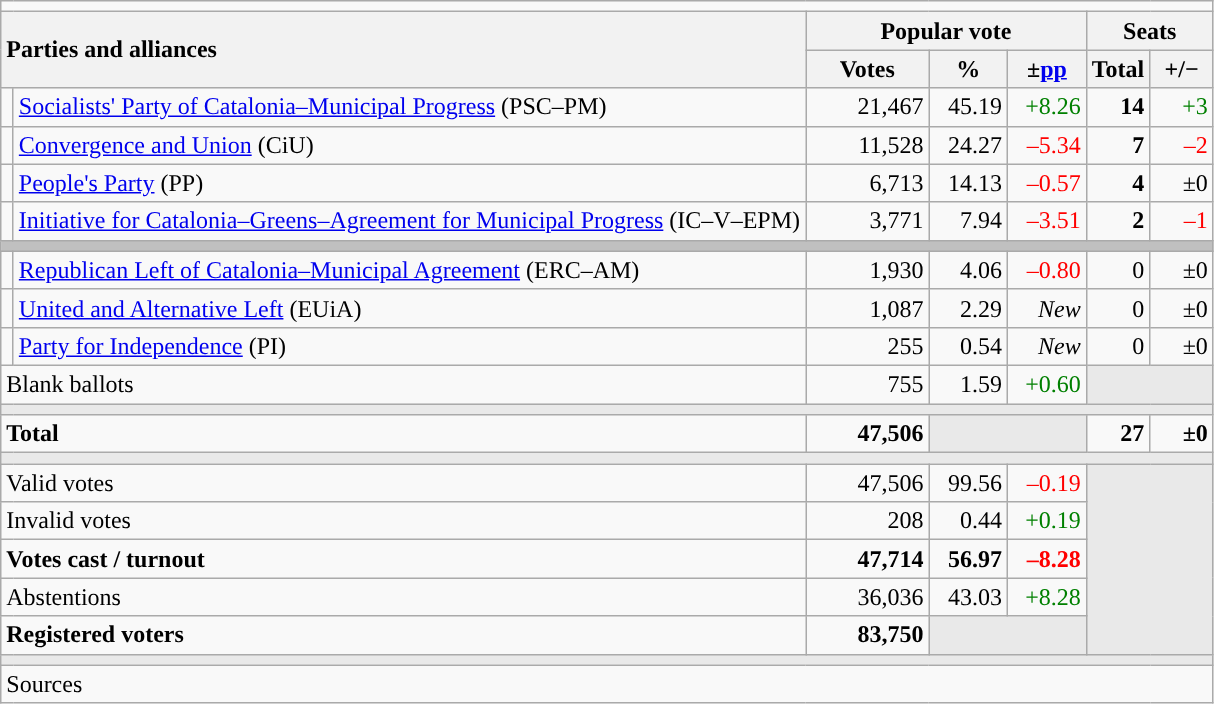<table class="wikitable" style="text-align:right;">
<tr>
<td colspan="7"></td>
</tr>
<tr>
<th style="text-align:left;" rowspan="2" colspan="2" width="525">Parties and alliances</th>
<th colspan="3">Popular vote</th>
<th colspan="2">Seats</th>
</tr>
<tr>
<th width="75">Votes</th>
<th width="45">%</th>
<th width="45">±<a href='#'>pp</a></th>
<th width="35">Total</th>
<th width="35">+/−</th>
</tr>
<tr>
<td width="1" style="color:inherit;background:"></td>
<td align="left"><a href='#'>Socialists' Party of Catalonia–Municipal Progress</a> (PSC–PM)</td>
<td>21,467</td>
<td>45.19</td>
<td style="color:green;">+8.26</td>
<td><strong>14</strong></td>
<td style="color:green;">+3</td>
</tr>
<tr>
<td style="color:inherit;background:"></td>
<td align="left"><a href='#'>Convergence and Union</a> (CiU)</td>
<td>11,528</td>
<td>24.27</td>
<td style="color:red;">–5.34</td>
<td><strong>7</strong></td>
<td style="color:red;">–2</td>
</tr>
<tr>
<td style="color:inherit;background:"></td>
<td align="left"><a href='#'>People's Party</a> (PP)</td>
<td>6,713</td>
<td>14.13</td>
<td style="color:red;">–0.57</td>
<td><strong>4</strong></td>
<td>±0</td>
</tr>
<tr>
<td style="color:inherit;background:"></td>
<td align="left"><a href='#'>Initiative for Catalonia–Greens–Agreement for Municipal Progress</a> (IC–V–EPM)</td>
<td>3,771</td>
<td>7.94</td>
<td style="color:red;">–3.51</td>
<td><strong>2</strong></td>
<td style="color:red;">–1</td>
</tr>
<tr>
<td colspan="7" style="color:inherit;background:#C0C0C0"></td>
</tr>
<tr>
<td style="color:inherit;background:"></td>
<td align="left"><a href='#'>Republican Left of Catalonia–Municipal Agreement</a> (ERC–AM)</td>
<td>1,930</td>
<td>4.06</td>
<td style="color:red;">–0.80</td>
<td>0</td>
<td>±0</td>
</tr>
<tr>
<td style="color:inherit;background:"></td>
<td align="left"><a href='#'>United and Alternative Left</a> (EUiA)</td>
<td>1,087</td>
<td>2.29</td>
<td><em>New</em></td>
<td>0</td>
<td>±0</td>
</tr>
<tr>
<td style="color:inherit;background:"></td>
<td align="left"><a href='#'>Party for Independence</a> (PI)</td>
<td>255</td>
<td>0.54</td>
<td><em>New</em></td>
<td>0</td>
<td>±0</td>
</tr>
<tr>
<td align="left" colspan="2">Blank ballots</td>
<td>755</td>
<td>1.59</td>
<td style="color:green;">+0.60</td>
<td style="color:inherit;background:#E9E9E9" colspan="2"></td>
</tr>
<tr>
<td colspan="7" style="color:inherit;background:#E9E9E9"></td>
</tr>
<tr style="font-weight:bold;">
<td align="left" colspan="2">Total</td>
<td>47,506</td>
<td bgcolor="#E9E9E9" colspan="2"></td>
<td>27</td>
<td>±0</td>
</tr>
<tr>
<td colspan="7" style="color:inherit;background:#E9E9E9"></td>
</tr>
<tr>
<td align="left" colspan="2">Valid votes</td>
<td>47,506</td>
<td>99.56</td>
<td style="color:red;">–0.19</td>
<td bgcolor="#E9E9E9" colspan="2" rowspan="5"></td>
</tr>
<tr>
<td align="left" colspan="2">Invalid votes</td>
<td>208</td>
<td>0.44</td>
<td style="color:green;">+0.19</td>
</tr>
<tr style="font-weight:bold;">
<td align="left" colspan="2">Votes cast / turnout</td>
<td>47,714</td>
<td>56.97</td>
<td style="color:red;">–8.28</td>
</tr>
<tr>
<td align="left" colspan="2">Abstentions</td>
<td>36,036</td>
<td>43.03</td>
<td style="color:green;">+8.28</td>
</tr>
<tr style="font-weight:bold;">
<td align="left" colspan="2">Registered voters</td>
<td>83,750</td>
<td bgcolor="#E9E9E9" colspan="2"></td>
</tr>
<tr>
<td colspan="7" style="color:inherit;background:#E9E9E9"></td>
</tr>
<tr>
<td align="left" colspan="7">Sources</td>
</tr>
</table>
